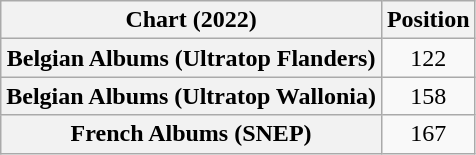<table class="wikitable sortable plainrowheaders" style="text-align:center">
<tr>
<th scope="col">Chart (2022)</th>
<th scope="col">Position</th>
</tr>
<tr>
<th scope="row">Belgian Albums (Ultratop Flanders)</th>
<td>122</td>
</tr>
<tr>
<th scope="row">Belgian Albums (Ultratop Wallonia)</th>
<td>158</td>
</tr>
<tr>
<th scope="row">French Albums (SNEP)</th>
<td>167</td>
</tr>
</table>
